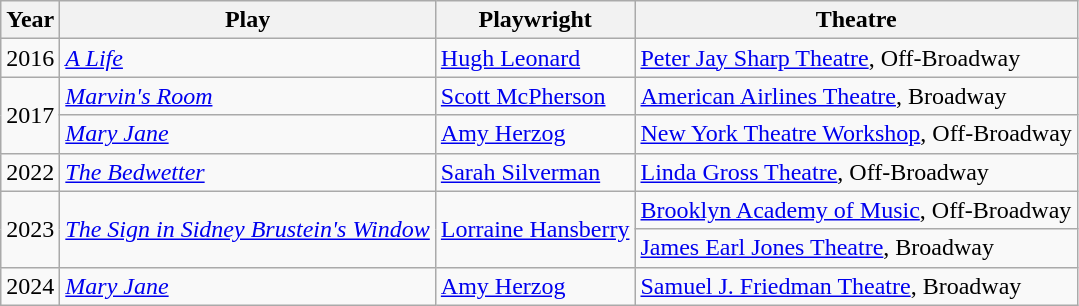<table class="wikitable unsortable">
<tr>
<th>Year</th>
<th>Play</th>
<th>Playwright</th>
<th>Theatre</th>
</tr>
<tr>
<td>2016</td>
<td><em><a href='#'>A Life</a></em></td>
<td><a href='#'>Hugh Leonard</a></td>
<td><a href='#'>Peter Jay Sharp Theatre</a>, Off-Broadway</td>
</tr>
<tr>
<td rowspan="2">2017</td>
<td><em><a href='#'>Marvin's Room</a></em></td>
<td><a href='#'>Scott McPherson</a></td>
<td><a href='#'>American Airlines Theatre</a>, Broadway</td>
</tr>
<tr>
<td><em><a href='#'>Mary Jane</a></em></td>
<td><a href='#'>Amy Herzog</a></td>
<td><a href='#'>New York Theatre Workshop</a>, Off-Broadway</td>
</tr>
<tr>
<td>2022</td>
<td><em><a href='#'>The Bedwetter</a></em></td>
<td><a href='#'>Sarah Silverman</a></td>
<td><a href='#'>Linda Gross Theatre</a>, Off-Broadway</td>
</tr>
<tr>
<td rowspan=2>2023</td>
<td rowspan=2><em><a href='#'>The Sign in Sidney Brustein's Window</a></em></td>
<td rowspan=2><a href='#'>Lorraine Hansberry</a></td>
<td><a href='#'>Brooklyn Academy of Music</a>, Off-Broadway</td>
</tr>
<tr>
<td><a href='#'>James Earl Jones Theatre</a>, Broadway</td>
</tr>
<tr>
<td>2024</td>
<td><em><a href='#'>Mary Jane</a></em></td>
<td><a href='#'>Amy Herzog</a></td>
<td><a href='#'>Samuel J. Friedman Theatre</a>, Broadway</td>
</tr>
</table>
